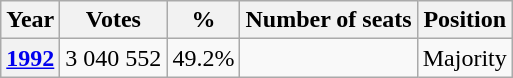<table class="wikitable">
<tr>
<th>Year</th>
<th><strong>Votes</strong></th>
<th><strong>%</strong></th>
<th>Number of seats</th>
<th>Position</th>
</tr>
<tr>
<th><a href='#'>1992</a></th>
<td>3 040 552</td>
<td>49.2%</td>
<td></td>
<td>Majority</td>
</tr>
</table>
